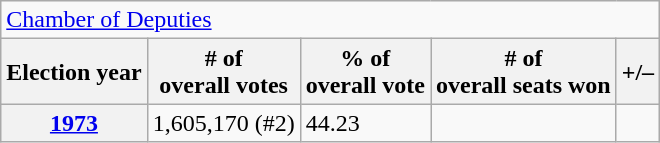<table class=wikitable>
<tr>
<td colspan=6><a href='#'>Chamber of Deputies</a></td>
</tr>
<tr>
<th>Election year</th>
<th># of<br>overall votes</th>
<th>% of<br>overall vote</th>
<th># of<br>overall seats won</th>
<th>+/–</th>
</tr>
<tr>
<th><a href='#'>1973</a></th>
<td>1,605,170 (#2)</td>
<td>44.23</td>
<td></td>
<td></td>
</tr>
</table>
